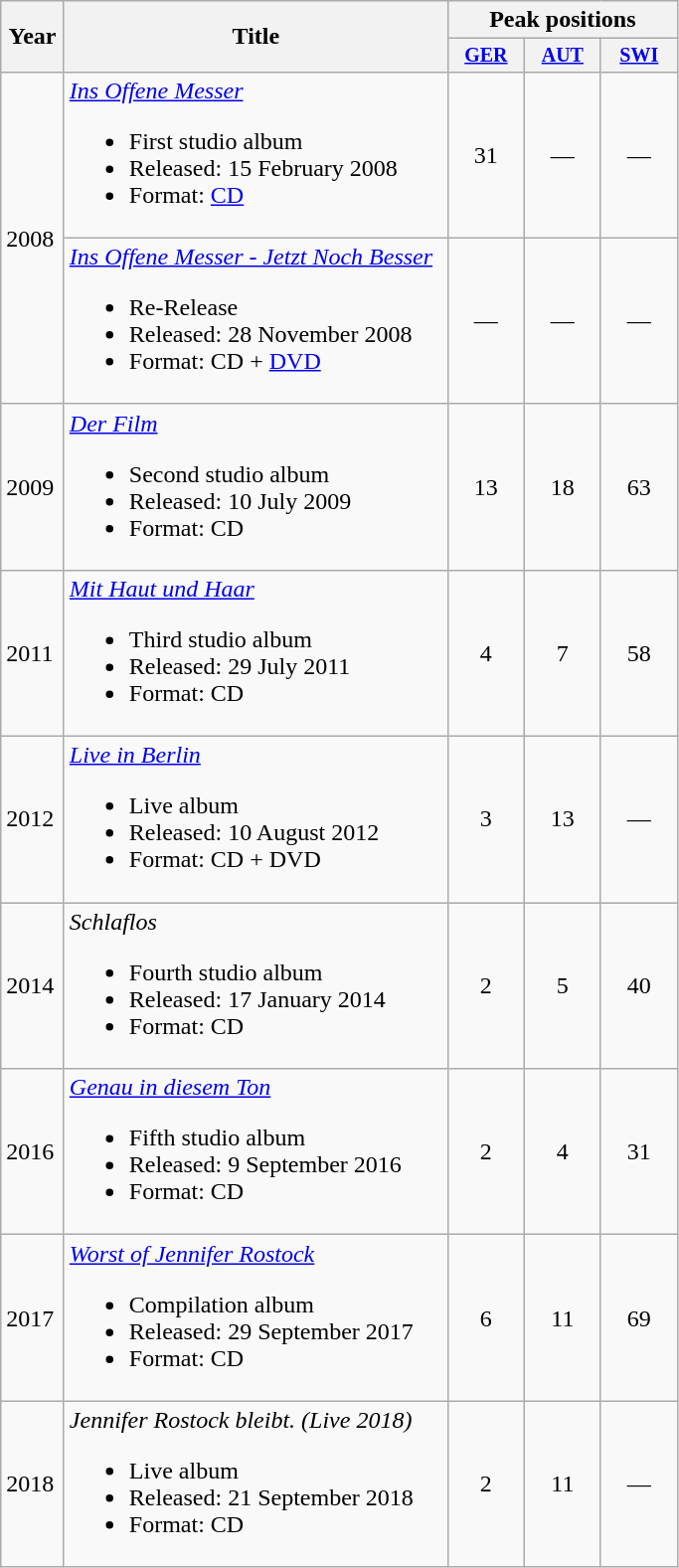<table class="wikitable">
<tr>
<th width="35" align="center" rowspan="2">Year</th>
<th width="250" align="center" rowspan="2">Title</th>
<th align="center" colspan="3">Peak positions</th>
</tr>
<tr style="font-size:smaller;">
<th width="45"><a href='#'>GER</a> <br></th>
<th width="45"><a href='#'>AUT</a> <br></th>
<th width="45"><a href='#'>SWI</a> <br></th>
</tr>
<tr>
<td rowspan="2">2008</td>
<td><em><a href='#'>Ins Offene Messer</a></em><br><ul><li>First studio album</li><li>Released: 15 February 2008</li><li>Format: <a href='#'>CD</a></li></ul></td>
<td align="center">31</td>
<td align="center">—</td>
<td align="center">—</td>
</tr>
<tr>
<td><em><a href='#'>Ins Offene Messer - Jetzt Noch Besser</a></em><br><ul><li>Re-Release</li><li>Released: 28 November 2008</li><li>Format: CD + <a href='#'>DVD</a></li></ul></td>
<td align="center">—</td>
<td align="center">—</td>
<td align="center">—</td>
</tr>
<tr>
<td>2009</td>
<td><em><a href='#'>Der Film</a></em><br><ul><li>Second studio album</li><li>Released: 10 July 2009</li><li>Format: CD</li></ul></td>
<td align="center">13</td>
<td align="center">18</td>
<td align="center">63</td>
</tr>
<tr>
<td>2011</td>
<td><em><a href='#'>Mit Haut und Haar</a></em><br><ul><li>Third studio album</li><li>Released: 29 July 2011</li><li>Format: CD</li></ul></td>
<td align="center">4</td>
<td align="center">7</td>
<td align="center">58</td>
</tr>
<tr>
<td>2012</td>
<td><em><a href='#'>Live in Berlin</a></em><br><ul><li>Live album</li><li>Released: 10 August 2012</li><li>Format: CD + DVD</li></ul></td>
<td align="center">3</td>
<td align="center">13</td>
<td align="center">—</td>
</tr>
<tr>
<td>2014</td>
<td><em>Schlaflos</em><br><ul><li>Fourth studio album</li><li>Released: 17 January 2014</li><li>Format: CD</li></ul></td>
<td align="center">2</td>
<td align="center">5</td>
<td align="center">40</td>
</tr>
<tr>
<td>2016</td>
<td><em><a href='#'>Genau in diesem Ton</a></em><br><ul><li>Fifth studio album</li><li>Released: 9 September 2016</li><li>Format: CD</li></ul></td>
<td align="center">2</td>
<td align="center">4</td>
<td align="center">31</td>
</tr>
<tr>
<td>2017</td>
<td><em><a href='#'>Worst of Jennifer Rostock</a></em><br><ul><li>Compilation album</li><li>Released: 29 September 2017</li><li>Format: CD</li></ul></td>
<td align="center">6</td>
<td align="center">11</td>
<td align="center">69</td>
</tr>
<tr>
<td>2018</td>
<td><em>Jennifer Rostock bleibt. (Live 2018)</em><br><ul><li>Live album</li><li>Released: 21 September 2018</li><li>Format: CD</li></ul></td>
<td align="center">2</td>
<td align="center">11</td>
<td align="center">—</td>
</tr>
</table>
